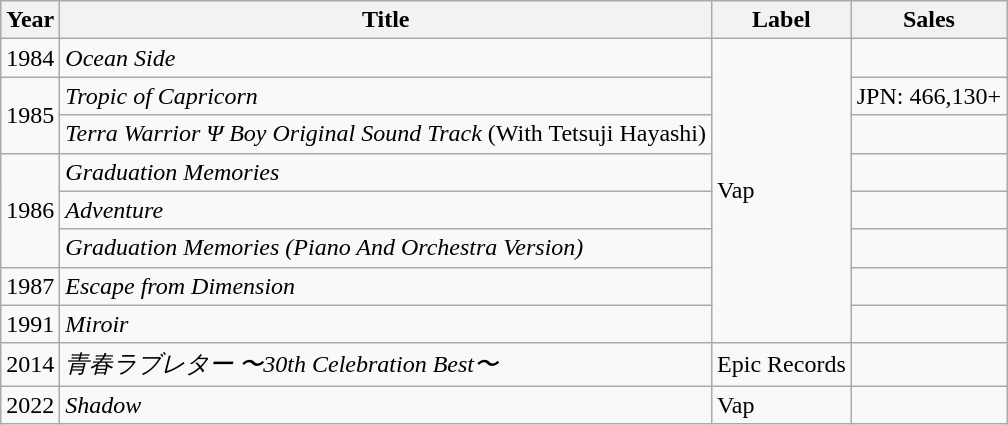<table class="wikitable">
<tr>
<th>Year</th>
<th>Title</th>
<th>Label</th>
<th>Sales</th>
</tr>
<tr>
<td>1984</td>
<td><em>Ocean Side</em></td>
<td rowspan=8>Vap</td>
<td></td>
</tr>
<tr>
<td rowspan=2>1985</td>
<td><em>Tropic of Capricorn</em></td>
<td>JPN: 466,130+</td>
</tr>
<tr>
<td><em>Terra Warrior Ψ Boy Original Sound Track</em> (With Tetsuji Hayashi)</td>
<td></td>
</tr>
<tr>
<td rowspan=3>1986</td>
<td><em>Graduation Memories</em></td>
<td></td>
</tr>
<tr>
<td><em>Adventure</em></td>
<td></td>
</tr>
<tr>
<td><em>Graduation Memories (Piano And Orchestra Version)</em></td>
<td></td>
</tr>
<tr>
<td>1987</td>
<td><em>Escape from Dimension</em></td>
<td></td>
</tr>
<tr>
<td>1991</td>
<td><em>Miroir</em></td>
<td></td>
</tr>
<tr>
<td>2014</td>
<td><em>青春ラブレター 〜30th Celebration Best〜</em></td>
<td>Epic Records</td>
<td></td>
</tr>
<tr>
<td>2022</td>
<td><em>Shadow</em></td>
<td>Vap</td>
<td></td>
</tr>
</table>
